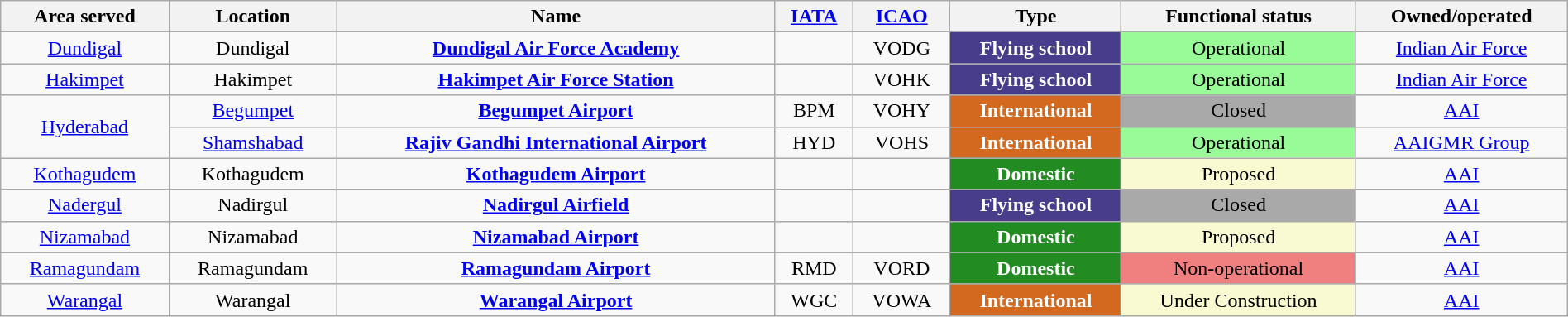<table class="wikitable sortable" style="width:100%;">
<tr>
<th scope="col">Area served</th>
<th>Location</th>
<th scope="col">Name</th>
<th scope="col"><a href='#'>IATA</a></th>
<th scope="col"><a href='#'>ICAO</a></th>
<th scope="col">Type</th>
<th scope="col">Functional status</th>
<th scope="col">Owned/operated</th>
</tr>
<tr align="center">
<td><a href='#'>Dundigal</a></td>
<td>Dundigal</td>
<td><strong><a href='#'>Dundigal Air Force Academy</a></strong></td>
<td></td>
<td>VODG</td>
<td style="background:DarkSlateBlue; color:white;"><strong>Flying school</strong></td>
<td style="background:PaleGreen; color:black;">Operational</td>
<td><a href='#'>Indian Air Force</a></td>
</tr>
<tr align="center">
<td><a href='#'>Hakimpet</a></td>
<td>Hakimpet</td>
<td><strong><a href='#'>Hakimpet Air Force Station</a></strong></td>
<td></td>
<td>VOHK</td>
<td style="background:DarkSlateBlue; color:white;"><strong>Flying school</strong></td>
<td style="background:PaleGreen; color:black;">Operational</td>
<td><a href='#'>Indian Air Force</a></td>
</tr>
<tr align="center">
<td rowspan=2><a href='#'>Hyderabad</a></td>
<td><a href='#'>Begumpet</a></td>
<td><strong><a href='#'>Begumpet Airport</a></strong></td>
<td>BPM</td>
<td>VOHY</td>
<td style="background:Chocolate; color:White;"><strong> International </strong></td>
<td style="background:DarkGray; color:black;">Closed</td>
<td><a href='#'>AAI</a></td>
</tr>
<tr align="center">
<td><a href='#'>Shamshabad</a></td>
<td><strong><a href='#'>Rajiv Gandhi International Airport</a></strong></td>
<td>HYD</td>
<td>VOHS</td>
<td style="background:Chocolate; color:White;"><strong>International</strong></td>
<td style="background:PaleGreen; color:black;">Operational</td>
<td><a href='#'>AAI</a><a href='#'>GMR Group</a></td>
</tr>
<tr align="center">
<td><a href='#'>Kothagudem</a></td>
<td>Kothagudem</td>
<td><strong><a href='#'>Kothagudem Airport</a></strong></td>
<td></td>
<td></td>
<td style="background:ForestGreen; color:white;"><strong>Domestic</strong></td>
<td style="background:LightGoldenRodYellow; color:black;">Proposed</td>
<td><a href='#'>AAI</a></td>
</tr>
<tr align="center">
<td><a href='#'>Nadergul</a></td>
<td>Nadirgul</td>
<td><strong><a href='#'>Nadirgul Airfield</a></strong></td>
<td></td>
<td></td>
<td style="background:DarkSlateBlue; color:white;"><strong>Flying school</strong></td>
<td style="background:DarkGray; color:black;">Closed</td>
<td><a href='#'>AAI</a></td>
</tr>
<tr align="center">
<td><a href='#'>Nizamabad</a></td>
<td>Nizamabad</td>
<td><strong><a href='#'>Nizamabad Airport</a></strong></td>
<td></td>
<td></td>
<td style="background:ForestGreen; color:white;"><strong>Domestic</strong></td>
<td style="background:LightGoldenRodYellow; color:black;">Proposed</td>
<td><a href='#'>AAI</a></td>
</tr>
<tr align="center">
<td><a href='#'>Ramagundam</a></td>
<td>Ramagundam</td>
<td><strong><a href='#'>Ramagundam Airport</a></strong></td>
<td>RMD</td>
<td>VORD</td>
<td style="background:ForestGreen; color:white;"><strong>Domestic</strong></td>
<td style="background:LightCoral; color:black;">Non-operational</td>
<td><a href='#'>AAI</a></td>
</tr>
<tr align="center">
<td><a href='#'>Warangal</a></td>
<td>Warangal</td>
<td><strong><a href='#'>Warangal Airport</a></strong></td>
<td>WGC</td>
<td>VOWA</td>
<td style="background:Chocolate; color:White;"><strong>International</strong></td>
<td style="background:LightGoldenRodYellow; color:black;">Under Construction</td>
<td><a href='#'>AAI</a></td>
</tr>
</table>
